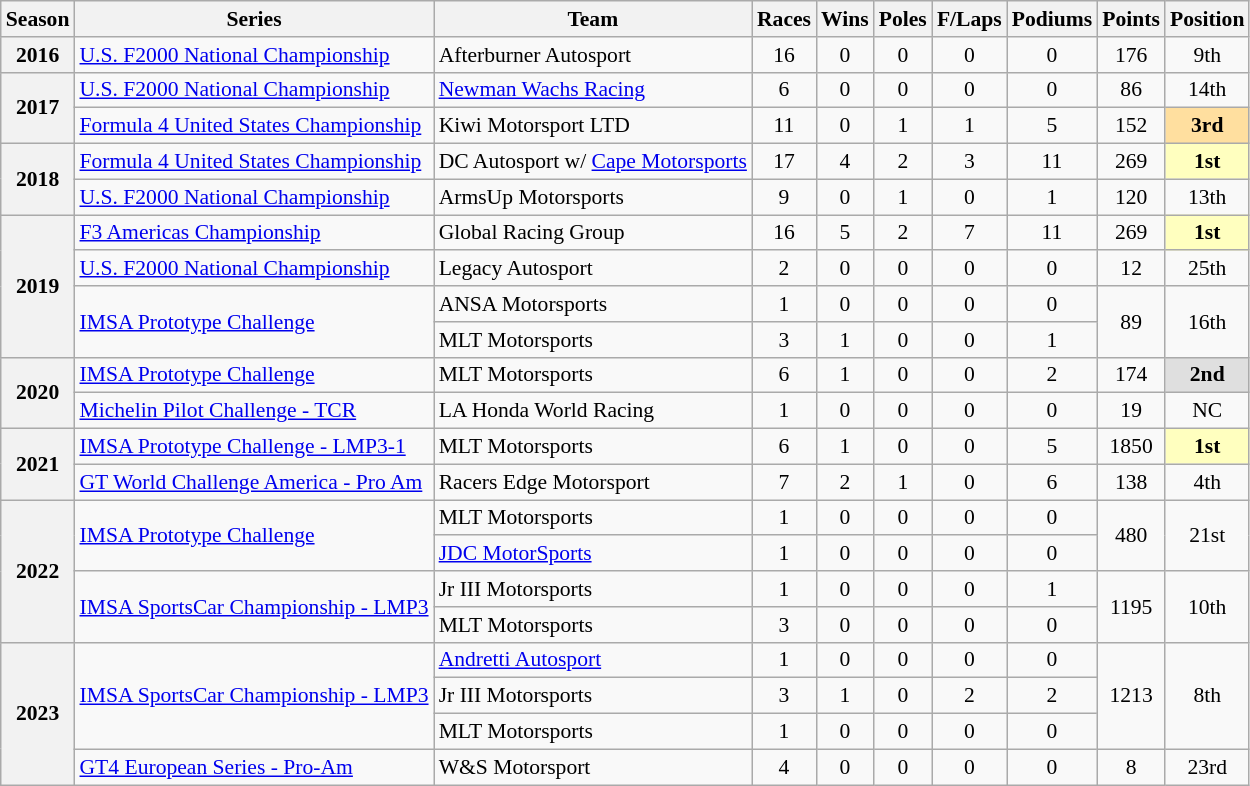<table class="wikitable" style="font-size: 90%; text-align:center">
<tr>
<th>Season</th>
<th>Series</th>
<th>Team</th>
<th>Races</th>
<th>Wins</th>
<th>Poles</th>
<th>F/Laps</th>
<th>Podiums</th>
<th>Points</th>
<th>Position</th>
</tr>
<tr>
<th rowspan="1">2016</th>
<td align="left"><a href='#'>U.S. F2000 National Championship</a></td>
<td rowspan="1" align="left">Afterburner Autosport</td>
<td>16</td>
<td>0</td>
<td>0</td>
<td>0</td>
<td>0</td>
<td>176</td>
<td>9th</td>
</tr>
<tr>
<th rowspan="2">2017</th>
<td align="left"><a href='#'>U.S. F2000 National Championship</a></td>
<td rowspan="1" align="left"><a href='#'>Newman Wachs Racing</a></td>
<td>6</td>
<td>0</td>
<td>0</td>
<td>0</td>
<td>0</td>
<td>86</td>
<td>14th</td>
</tr>
<tr>
<td align="left"><a href='#'>Formula 4 United States Championship</a></td>
<td rowspan="1" align="left">Kiwi Motorsport LTD</td>
<td>11</td>
<td>0</td>
<td>1</td>
<td>1</td>
<td>5</td>
<td>152</td>
<td style="background:#FFDF9F;"><strong>3rd</strong></td>
</tr>
<tr>
<th rowspan="2">2018</th>
<td align="left"><a href='#'>Formula 4 United States Championship</a></td>
<td rowspan="1" align="left">DC Autosport w/ <a href='#'>Cape Motorsports</a></td>
<td>17</td>
<td>4</td>
<td>2</td>
<td>3</td>
<td>11</td>
<td>269</td>
<td style="background:#FFFFBF;"><strong>1st</strong></td>
</tr>
<tr>
<td align="left"><a href='#'>U.S. F2000 National Championship</a></td>
<td rowspan="1" align="left">ArmsUp Motorsports</td>
<td>9</td>
<td>0</td>
<td>1</td>
<td>0</td>
<td>1</td>
<td>120</td>
<td>13th</td>
</tr>
<tr>
<th rowspan="4">2019</th>
<td align="left"><a href='#'>F3 Americas Championship</a></td>
<td rowspan="1" align="left">Global Racing Group</td>
<td>16</td>
<td>5</td>
<td>2</td>
<td>7</td>
<td>11</td>
<td>269</td>
<td style="background:#FFFFBF;"><strong>1st</strong></td>
</tr>
<tr>
<td align="left"><a href='#'>U.S. F2000 National Championship</a></td>
<td rowspan="1" align="left">Legacy Autosport</td>
<td>2</td>
<td>0</td>
<td>0</td>
<td>0</td>
<td>0</td>
<td>12</td>
<td>25th</td>
</tr>
<tr>
<td rowspan="2" align="left"><a href='#'>IMSA Prototype Challenge</a></td>
<td align=left rowspan=1>ANSA Motorsports</td>
<td>1</td>
<td>0</td>
<td>0</td>
<td>0</td>
<td>0</td>
<td rowspan="2">89</td>
<td rowspan="2">16th</td>
</tr>
<tr>
<td align=left>MLT Motorsports</td>
<td>3</td>
<td>1</td>
<td>0</td>
<td>0</td>
<td>1</td>
</tr>
<tr>
<th rowspan="2">2020</th>
<td align=left><a href='#'>IMSA Prototype Challenge</a></td>
<td align=left>MLT Motorsports</td>
<td>6</td>
<td>1</td>
<td>0</td>
<td>0</td>
<td>2</td>
<td>174</td>
<td style="background:#DFDFDF;"><strong>2nd</strong></td>
</tr>
<tr>
<td align=left><a href='#'>Michelin Pilot Challenge - TCR</a></td>
<td align=left>LA Honda World Racing</td>
<td>1</td>
<td>0</td>
<td>0</td>
<td>0</td>
<td>0</td>
<td>19</td>
<td>NC</td>
</tr>
<tr>
<th rowspan="2">2021</th>
<td align=left><a href='#'>IMSA Prototype Challenge - LMP3-1</a></td>
<td align=left>MLT Motorsports</td>
<td>6</td>
<td>1</td>
<td>0</td>
<td>0</td>
<td>5</td>
<td>1850</td>
<td style="background:#FFFFBF;"><strong>1st</strong></td>
</tr>
<tr>
<td align=left><a href='#'>GT World Challenge America - Pro Am</a></td>
<td align=left>Racers Edge Motorsport</td>
<td>7</td>
<td>2</td>
<td>1</td>
<td>0</td>
<td>6</td>
<td>138</td>
<td>4th</td>
</tr>
<tr>
<th rowspan="4">2022</th>
<td rowspan="2" align="left"><a href='#'>IMSA Prototype Challenge</a></td>
<td align=left>MLT Motorsports</td>
<td>1</td>
<td>0</td>
<td>0</td>
<td>0</td>
<td>0</td>
<td rowspan="2">480</td>
<td rowspan="2">21st</td>
</tr>
<tr>
<td align=left><a href='#'>JDC MotorSports</a></td>
<td>1</td>
<td>0</td>
<td>0</td>
<td>0</td>
<td>0</td>
</tr>
<tr>
<td rowspan="2" align=left><a href='#'>IMSA SportsCar Championship - LMP3</a></td>
<td align=left>Jr III Motorsports</td>
<td>1</td>
<td>0</td>
<td>0</td>
<td>0</td>
<td>1</td>
<td rowspan="2">1195</td>
<td rowspan="2">10th</td>
</tr>
<tr>
<td align=left>MLT Motorsports</td>
<td>3</td>
<td>0</td>
<td>0</td>
<td>0</td>
<td>0</td>
</tr>
<tr>
<th rowspan="4">2023</th>
<td rowspan="3" align="left"><a href='#'>IMSA SportsCar Championship - LMP3</a></td>
<td align=left><a href='#'>Andretti Autosport</a></td>
<td>1</td>
<td>0</td>
<td>0</td>
<td>0</td>
<td>0</td>
<td rowspan="3">1213</td>
<td rowspan="3">8th</td>
</tr>
<tr>
<td align=left>Jr III Motorsports</td>
<td>3</td>
<td>1</td>
<td>0</td>
<td>2</td>
<td>2</td>
</tr>
<tr>
<td align=left>MLT Motorsports</td>
<td>1</td>
<td>0</td>
<td>0</td>
<td>0</td>
<td>0</td>
</tr>
<tr>
<td align=left><a href='#'>GT4 European Series - Pro-Am</a></td>
<td align=left>W&S Motorsport</td>
<td>4</td>
<td>0</td>
<td>0</td>
<td>0</td>
<td>0</td>
<td>8</td>
<td>23rd</td>
</tr>
</table>
